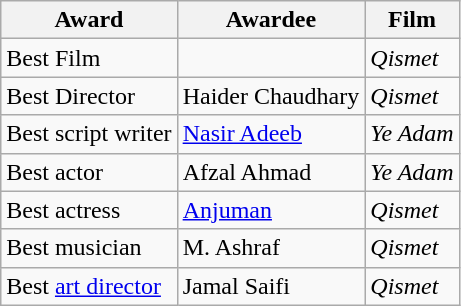<table class="wikitable">
<tr>
<th>Award</th>
<th>Awardee</th>
<th>Film</th>
</tr>
<tr>
<td>Best Film</td>
<td></td>
<td><em>Qismet</em></td>
</tr>
<tr>
<td>Best Director</td>
<td>Haider Chaudhary</td>
<td><em>Qismet</em></td>
</tr>
<tr>
<td>Best script writer</td>
<td><a href='#'>Nasir Adeeb</a></td>
<td><em>Ye Adam</em></td>
</tr>
<tr>
<td>Best actor</td>
<td>Afzal Ahmad</td>
<td><em>Ye Adam</em></td>
</tr>
<tr>
<td>Best actress</td>
<td><a href='#'>Anjuman</a></td>
<td><em>Qismet</em></td>
</tr>
<tr>
<td>Best musician</td>
<td>M. Ashraf</td>
<td><em>Qismet</em></td>
</tr>
<tr>
<td>Best <a href='#'>art director</a></td>
<td>Jamal Saifi</td>
<td><em>Qismet</em></td>
</tr>
</table>
